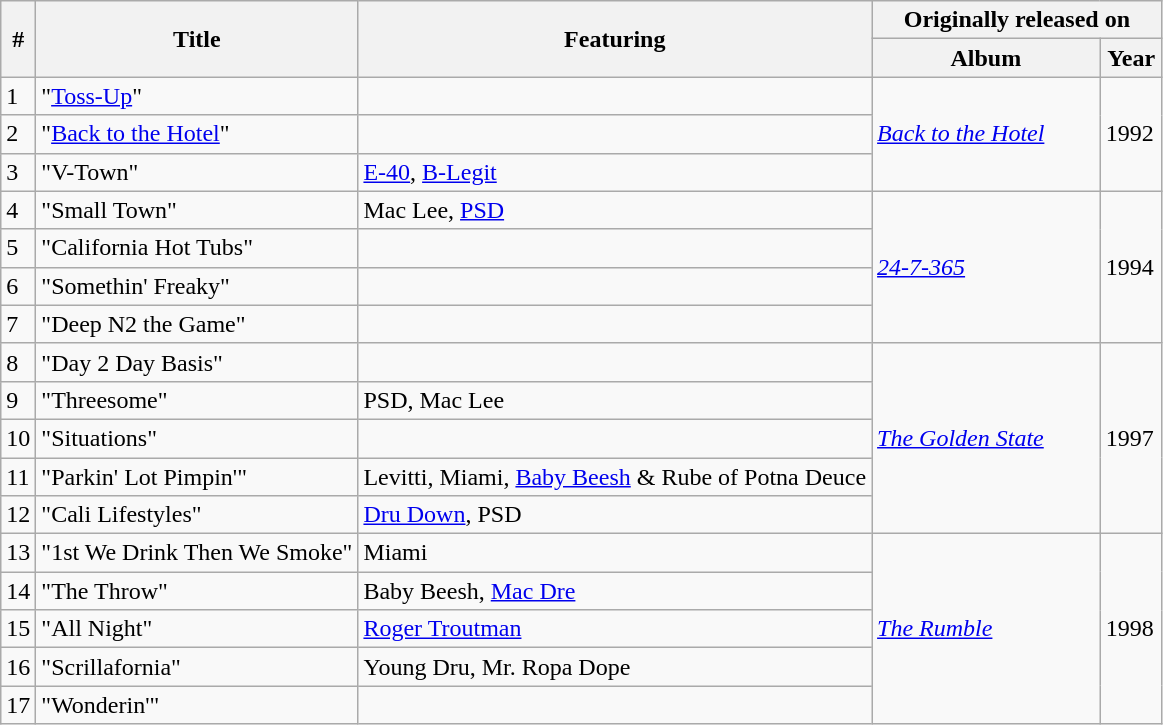<table class="wikitable">
<tr>
<th rowspan="2">#</th>
<th rowspan="2">Title</th>
<th rowspan="2">Featuring</th>
<th colspan="2">Originally released on</th>
</tr>
<tr>
<th width="145">Album</th>
<th width="34">Year</th>
</tr>
<tr>
<td>1</td>
<td>"<a href='#'>Toss-Up</a>"</td>
<td></td>
<td rowspan=3><em><a href='#'>Back to the Hotel</a></em></td>
<td rowspan=3>1992</td>
</tr>
<tr>
<td>2</td>
<td>"<a href='#'>Back to the Hotel</a>"</td>
<td></td>
</tr>
<tr>
<td>3</td>
<td>"V-Town"</td>
<td><a href='#'>E-40</a>, <a href='#'>B-Legit</a></td>
</tr>
<tr>
<td>4</td>
<td>"Small Town"</td>
<td>Mac Lee, <a href='#'>PSD</a></td>
<td rowspan=4><em><a href='#'>24-7-365</a></em></td>
<td rowspan=4>1994</td>
</tr>
<tr>
<td>5</td>
<td>"California Hot Tubs"</td>
<td></td>
</tr>
<tr>
<td>6</td>
<td>"Somethin' Freaky"</td>
<td></td>
</tr>
<tr>
<td>7</td>
<td>"Deep N2 the Game"</td>
<td></td>
</tr>
<tr>
<td>8</td>
<td>"Day 2 Day Basis"</td>
<td></td>
<td rowspan=5><em><a href='#'>The Golden State</a></em></td>
<td rowspan=5>1997</td>
</tr>
<tr>
<td>9</td>
<td>"Threesome"</td>
<td>PSD, Mac Lee</td>
</tr>
<tr>
<td>10</td>
<td>"Situations"</td>
<td></td>
</tr>
<tr>
<td>11</td>
<td>"Parkin' Lot Pimpin'"</td>
<td>Levitti, Miami, <a href='#'>Baby Beesh</a> & Rube of Potna Deuce</td>
</tr>
<tr>
<td>12</td>
<td>"Cali Lifestyles"</td>
<td><a href='#'>Dru Down</a>, PSD</td>
</tr>
<tr>
<td>13</td>
<td>"1st We Drink Then We Smoke"</td>
<td>Miami</td>
<td rowspan=5><em><a href='#'>The Rumble</a></em></td>
<td rowspan=5>1998</td>
</tr>
<tr>
<td>14</td>
<td>"The Throw"</td>
<td>Baby Beesh, <a href='#'>Mac Dre</a></td>
</tr>
<tr>
<td>15</td>
<td>"All Night"</td>
<td><a href='#'>Roger Troutman</a></td>
</tr>
<tr>
<td>16</td>
<td>"Scrillafornia"</td>
<td>Young Dru, Mr. Ropa Dope</td>
</tr>
<tr>
<td>17</td>
<td>"Wonderin'"</td>
<td></td>
</tr>
</table>
